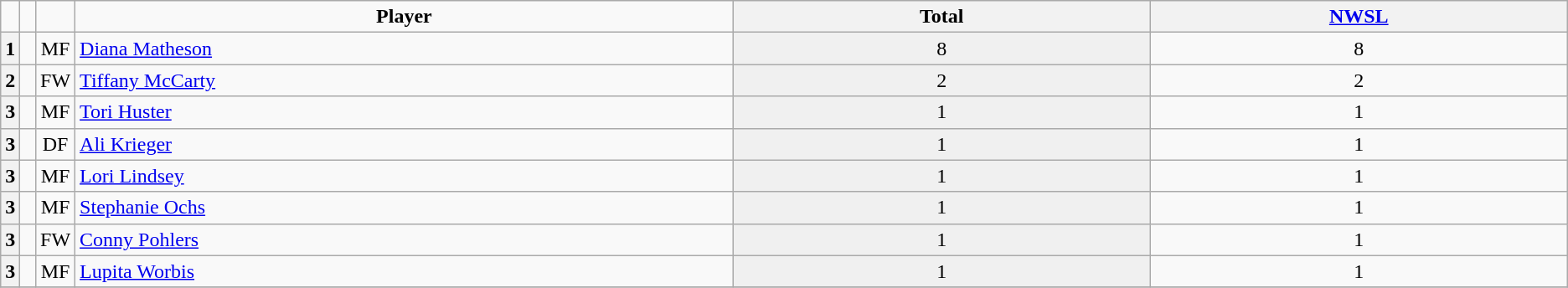<table class="wikitable" style="text-align:center;">
<tr>
<td style="width:1%;"><strong></strong></td>
<td style="width:1%;"><strong></strong></td>
<td style="width:1%;"><strong></strong></td>
<td style="width:42%;"><strong>Player</strong></td>
<th width=80>Total</th>
<th width=80><a href='#'>NWSL</a></th>
</tr>
<tr>
<th>1</th>
<td></td>
<td>MF</td>
<td style="text-align: left;"><a href='#'>Diana Matheson</a></td>
<td style="background: #F0F0F0;">8</td>
<td>8</td>
</tr>
<tr>
<th>2</th>
<td></td>
<td>FW</td>
<td style="text-align: left;"><a href='#'>Tiffany McCarty</a></td>
<td style="background: #F0F0F0;">2</td>
<td>2</td>
</tr>
<tr>
<th>3</th>
<td></td>
<td>MF</td>
<td style="text-align: left;"><a href='#'>Tori Huster</a></td>
<td style="background: #F0F0F0;">1</td>
<td>1</td>
</tr>
<tr>
<th>3</th>
<td></td>
<td>DF</td>
<td style="text-align: left;"><a href='#'>Ali Krieger</a></td>
<td style="background: #F0F0F0;">1</td>
<td>1</td>
</tr>
<tr>
<th>3</th>
<td></td>
<td>MF</td>
<td style="text-align: left;"><a href='#'>Lori Lindsey</a></td>
<td style="background: #F0F0F0;">1</td>
<td>1</td>
</tr>
<tr>
<th>3</th>
<td></td>
<td>MF</td>
<td style="text-align: left;"><a href='#'>Stephanie Ochs</a></td>
<td style="background: #F0F0F0;">1</td>
<td>1</td>
</tr>
<tr>
<th>3</th>
<td></td>
<td>FW</td>
<td style="text-align: left;"><a href='#'>Conny Pohlers</a></td>
<td style="background: #F0F0F0;">1</td>
<td>1</td>
</tr>
<tr>
<th>3</th>
<td></td>
<td>MF</td>
<td style="text-align: left;"><a href='#'>Lupita Worbis</a></td>
<td style="background: #F0F0F0;">1</td>
<td>1</td>
</tr>
<tr>
</tr>
</table>
